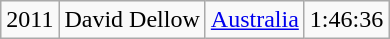<table class="wikitable sortable">
<tr>
<td>2011</td>
<td>David Dellow</td>
<td><a href='#'>Australia</a></td>
<td>1:46:36</td>
</tr>
</table>
